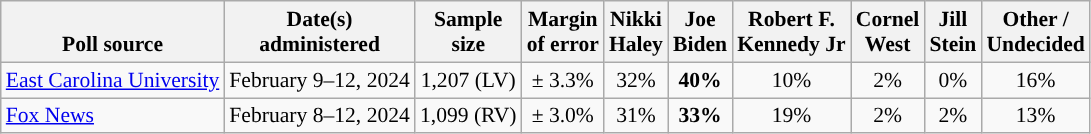<table class="wikitable sortable mw-datatable" style="font-size:90%;text-align:center;line-height:17px">
<tr valign=bottom>
<th>Poll source</th>
<th>Date(s)<br>administered</th>
<th>Sample<br>size</th>
<th>Margin<br>of error</th>
<th class="unsortable">Nikki<br>Haley<br></th>
<th class="unsortable">Joe<br>Biden<br></th>
<th class="unsortable">Robert F.<br>Kennedy Jr<br></th>
<th class="unsortable">Cornel<br>West<br></th>
<th class="unsortable">Jill<br>Stein<br></th>
<th class="unsortable">Other /<br>Undecided</th>
</tr>
<tr>
<td style="text-align:left;"><a href='#'>East Carolina University</a></td>
<td data-sort-value="2024-02-16">February 9–12, 2024</td>
<td>1,207 (LV)</td>
<td>± 3.3%</td>
<td>32%</td>
<td style="color:black;background-color:"><strong>40%</strong></td>
<td>10%</td>
<td>2%</td>
<td>0%</td>
<td>16%</td>
</tr>
<tr>
<td style="text-align:left;"><a href='#'>Fox News</a></td>
<td data-sort-value="2024-02-14">February 8–12, 2024</td>
<td>1,099 (RV)</td>
<td>± 3.0%</td>
<td>31%</td>
<td style="color:black;background-color:"><strong>33%</strong></td>
<td>19%</td>
<td>2%</td>
<td>2%</td>
<td>13%</td>
</tr>
</table>
